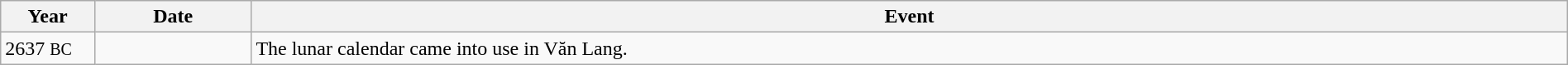<table class="wikitable" width="100%">
<tr>
<th style="width:6%">Year</th>
<th style="width:10%">Date</th>
<th>Event</th>
</tr>
<tr>
<td>2637 <small>BC</small></td>
<td></td>
<td>The lunar calendar came into use in Văn Lang.</td>
</tr>
</table>
